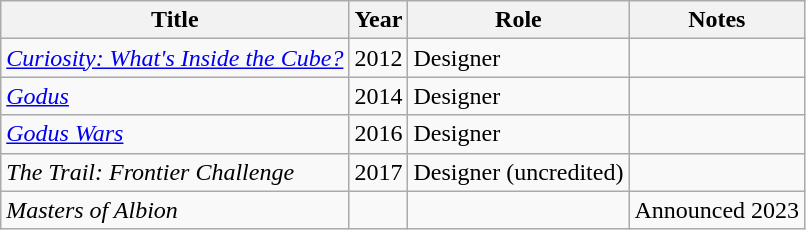<table class="wikitable">
<tr>
<th>Title</th>
<th>Year</th>
<th>Role</th>
<th>Notes</th>
</tr>
<tr>
<td><em><a href='#'>Curiosity: What's Inside the Cube?</a></em></td>
<td>2012</td>
<td>Designer</td>
<td></td>
</tr>
<tr>
<td><em><a href='#'>Godus</a></em></td>
<td>2014</td>
<td>Designer</td>
<td></td>
</tr>
<tr>
<td><em><a href='#'>Godus Wars</a></em></td>
<td>2016</td>
<td>Designer</td>
<td></td>
</tr>
<tr>
<td><em>The Trail: Frontier Challenge</em></td>
<td>2017</td>
<td>Designer (uncredited)</td>
<td></td>
</tr>
<tr>
<td><em>Masters of Albion</em></td>
<td></td>
<td></td>
<td>Announced 2023</td>
</tr>
</table>
